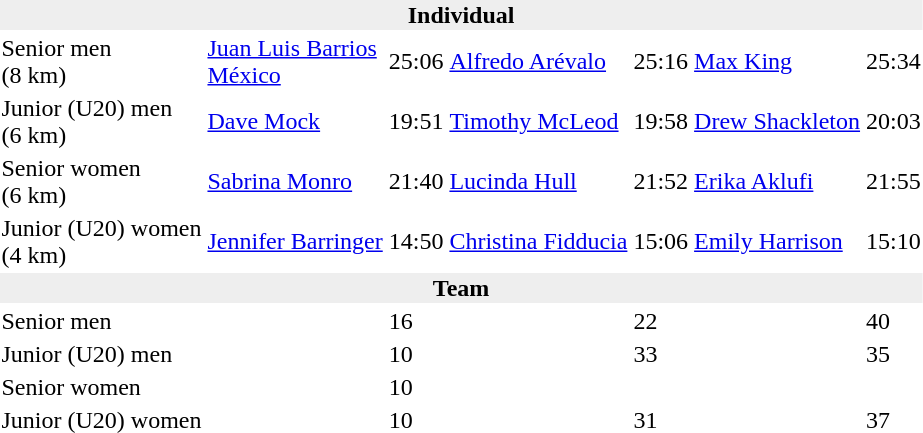<table>
<tr>
<td colspan=7 bgcolor=#eeeeee style=text-align:center;><strong>Individual</strong></td>
</tr>
<tr>
<td>Senior men<br>(8 km)</td>
<td><a href='#'>Juan Luis Barrios</a><br> <a href='#'>México</a></td>
<td>25:06</td>
<td><a href='#'>Alfredo Arévalo</a><br></td>
<td>25:16</td>
<td><a href='#'>Max King</a><br></td>
<td>25:34</td>
</tr>
<tr>
<td>Junior (U20) men<br>(6 km)</td>
<td><a href='#'>Dave Mock</a><br></td>
<td>19:51</td>
<td><a href='#'>Timothy McLeod</a><br></td>
<td>19:58</td>
<td><a href='#'>Drew Shackleton</a><br></td>
<td>20:03</td>
</tr>
<tr>
<td>Senior women<br>(6 km)</td>
<td><a href='#'>Sabrina Monro</a><br></td>
<td>21:40</td>
<td><a href='#'>Lucinda Hull</a><br></td>
<td>21:52</td>
<td><a href='#'>Erika Aklufi</a><br></td>
<td>21:55</td>
</tr>
<tr>
<td>Junior (U20) women<br>(4 km)</td>
<td><a href='#'>Jennifer Barringer</a><br></td>
<td>14:50</td>
<td><a href='#'>Christina Fidducia</a><br></td>
<td>15:06</td>
<td><a href='#'>Emily Harrison</a><br></td>
<td>15:10</td>
</tr>
<tr>
<td colspan=7 bgcolor=#eeeeee style=text-align:center;><strong>Team</strong></td>
</tr>
<tr>
<td>Senior men</td>
<td></td>
<td>16</td>
<td></td>
<td>22</td>
<td></td>
<td>40</td>
</tr>
<tr>
<td>Junior (U20) men</td>
<td></td>
<td>10</td>
<td></td>
<td>33</td>
<td></td>
<td>35</td>
</tr>
<tr>
<td>Senior women</td>
<td></td>
<td>10</td>
<td></td>
<td></td>
<td></td>
<td></td>
</tr>
<tr>
<td>Junior (U20) women</td>
<td></td>
<td>10</td>
<td></td>
<td>31</td>
<td></td>
<td>37</td>
</tr>
</table>
